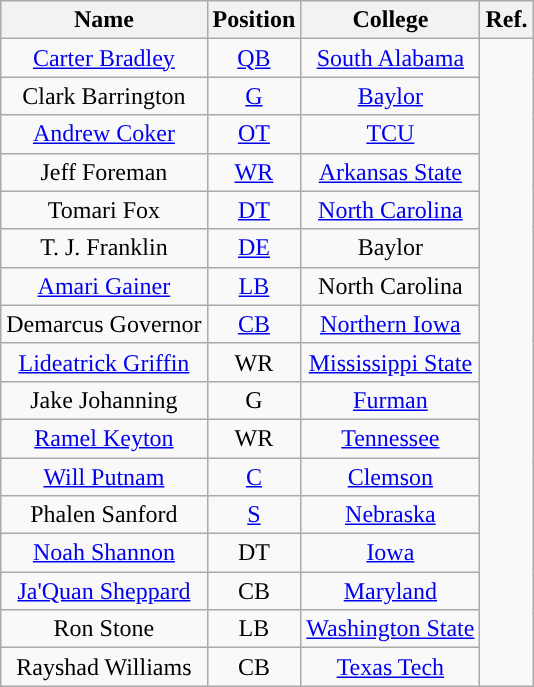<table class="wikitable" style="text-align:center">
<tr>
<th>Name</th>
<th>Position</th>
<th>College</th>
<th>Ref.</th>
</tr>
<tr>
<td><a href='#'>Carter Bradley</a></td>
<td><a href='#'>QB</a></td>
<td><a href='#'>South Alabama</a></td>
<td rowspan="17"></td>
</tr>
<tr>
<td>Clark Barrington</td>
<td><a href='#'>G</a></td>
<td><a href='#'>Baylor</a></td>
</tr>
<tr>
<td><a href='#'>Andrew Coker</a></td>
<td><a href='#'>OT</a></td>
<td><a href='#'>TCU</a></td>
</tr>
<tr>
<td>Jeff Foreman</td>
<td><a href='#'>WR</a></td>
<td><a href='#'>Arkansas State</a></td>
</tr>
<tr>
<td>Tomari Fox</td>
<td><a href='#'>DT</a></td>
<td><a href='#'>North Carolina</a></td>
</tr>
<tr>
<td>T. J. Franklin</td>
<td><a href='#'>DE</a></td>
<td>Baylor</td>
</tr>
<tr>
<td><a href='#'>Amari Gainer</a></td>
<td><a href='#'>LB</a></td>
<td>North Carolina</td>
</tr>
<tr>
<td>Demarcus Governor</td>
<td><a href='#'>CB</a></td>
<td><a href='#'>Northern Iowa</a></td>
</tr>
<tr>
<td><a href='#'>Lideatrick Griffin</a></td>
<td>WR</td>
<td><a href='#'>Mississippi State</a></td>
</tr>
<tr>
<td>Jake Johanning</td>
<td>G</td>
<td><a href='#'>Furman</a></td>
</tr>
<tr>
<td><a href='#'>Ramel Keyton</a></td>
<td>WR</td>
<td><a href='#'>Tennessee</a></td>
</tr>
<tr>
<td><a href='#'>Will Putnam</a></td>
<td><a href='#'>C</a></td>
<td><a href='#'>Clemson</a></td>
</tr>
<tr>
<td>Phalen Sanford</td>
<td><a href='#'>S</a></td>
<td><a href='#'>Nebraska</a></td>
</tr>
<tr>
<td><a href='#'>Noah Shannon</a></td>
<td>DT</td>
<td><a href='#'>Iowa</a></td>
</tr>
<tr>
<td><a href='#'>Ja'Quan Sheppard</a></td>
<td>CB</td>
<td><a href='#'>Maryland</a></td>
</tr>
<tr>
<td>Ron Stone</td>
<td>LB</td>
<td><a href='#'>Washington State</a></td>
</tr>
<tr>
<td>Rayshad Williams</td>
<td>CB</td>
<td><a href='#'>Texas Tech</a></td>
</tr>
</table>
